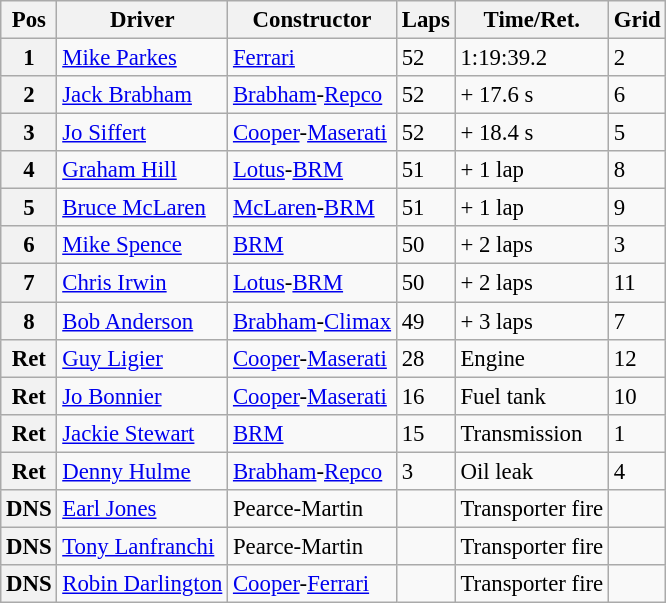<table class="wikitable" style="font-size: 95%;">
<tr>
<th>Pos</th>
<th>Driver</th>
<th>Constructor</th>
<th>Laps</th>
<th>Time/Ret.</th>
<th>Grid</th>
</tr>
<tr>
<th>1</th>
<td> <a href='#'>Mike Parkes</a></td>
<td><a href='#'>Ferrari</a></td>
<td>52</td>
<td>1:19:39.2</td>
<td>2</td>
</tr>
<tr>
<th>2</th>
<td> <a href='#'>Jack Brabham</a></td>
<td><a href='#'>Brabham</a>-<a href='#'>Repco</a></td>
<td>52</td>
<td>+ 17.6 s</td>
<td>6</td>
</tr>
<tr>
<th>3</th>
<td> <a href='#'>Jo Siffert</a></td>
<td><a href='#'>Cooper</a>-<a href='#'>Maserati</a></td>
<td>52</td>
<td>+ 18.4 s</td>
<td>5</td>
</tr>
<tr>
<th>4</th>
<td> <a href='#'>Graham Hill</a></td>
<td><a href='#'>Lotus</a>-<a href='#'>BRM</a></td>
<td>51</td>
<td>+ 1 lap</td>
<td>8</td>
</tr>
<tr>
<th>5</th>
<td> <a href='#'>Bruce McLaren</a></td>
<td><a href='#'>McLaren</a>-<a href='#'>BRM</a></td>
<td>51</td>
<td>+ 1 lap</td>
<td>9</td>
</tr>
<tr>
<th>6</th>
<td> <a href='#'>Mike Spence</a></td>
<td><a href='#'>BRM</a></td>
<td>50</td>
<td>+ 2 laps</td>
<td>3</td>
</tr>
<tr>
<th>7</th>
<td> <a href='#'>Chris Irwin</a></td>
<td><a href='#'>Lotus</a>-<a href='#'>BRM</a></td>
<td>50</td>
<td>+ 2 laps</td>
<td>11</td>
</tr>
<tr>
<th>8</th>
<td> <a href='#'>Bob Anderson</a></td>
<td><a href='#'>Brabham</a>-<a href='#'>Climax</a></td>
<td>49</td>
<td>+ 3 laps</td>
<td>7</td>
</tr>
<tr>
<th>Ret</th>
<td> <a href='#'>Guy Ligier</a></td>
<td><a href='#'>Cooper</a>-<a href='#'>Maserati</a></td>
<td>28</td>
<td>Engine</td>
<td>12</td>
</tr>
<tr>
<th>Ret</th>
<td> <a href='#'>Jo Bonnier</a></td>
<td><a href='#'>Cooper</a>-<a href='#'>Maserati</a></td>
<td>16</td>
<td>Fuel tank</td>
<td>10</td>
</tr>
<tr>
<th>Ret</th>
<td> <a href='#'>Jackie Stewart</a></td>
<td><a href='#'>BRM</a></td>
<td>15</td>
<td>Transmission</td>
<td>1</td>
</tr>
<tr>
<th>Ret</th>
<td> <a href='#'>Denny Hulme</a></td>
<td><a href='#'>Brabham</a>-<a href='#'>Repco</a></td>
<td>3</td>
<td>Oil leak</td>
<td>4</td>
</tr>
<tr>
<th>DNS</th>
<td> <a href='#'>Earl Jones</a></td>
<td>Pearce-Martin</td>
<td></td>
<td>Transporter fire</td>
<td></td>
</tr>
<tr>
<th>DNS</th>
<td> <a href='#'>Tony Lanfranchi</a></td>
<td>Pearce-Martin</td>
<td></td>
<td>Transporter fire</td>
<td></td>
</tr>
<tr>
<th>DNS</th>
<td> <a href='#'>Robin Darlington</a></td>
<td><a href='#'>Cooper</a>-<a href='#'>Ferrari</a></td>
<td></td>
<td>Transporter fire</td>
<td></td>
</tr>
</table>
